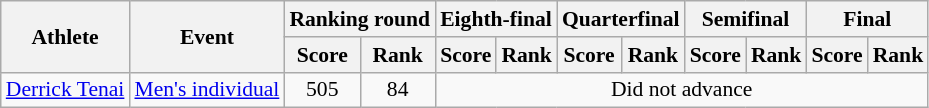<table class="wikitable" style="font-size:90%">
<tr>
<th rowspan="2">Athlete</th>
<th rowspan="2">Event</th>
<th colspan="2">Ranking round</th>
<th colspan="2">Eighth-final</th>
<th colspan="2">Quarterfinal</th>
<th colspan="2">Semifinal</th>
<th colspan="2">Final</th>
</tr>
<tr>
<th>Score</th>
<th>Rank</th>
<th>Score</th>
<th>Rank</th>
<th>Score</th>
<th>Rank</th>
<th>Score</th>
<th>Rank</th>
<th>Score</th>
<th>Rank</th>
</tr>
<tr>
<td><a href='#'>Derrick Tenai</a></td>
<td><a href='#'>Men's individual</a></td>
<td align=center>505</td>
<td align=center>84</td>
<td colspan=8  align=center>Did not advance</td>
</tr>
</table>
